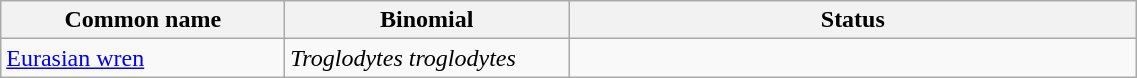<table width=60% class="wikitable">
<tr>
<th width=15%>Common name</th>
<th width=15%>Binomial</th>
<th width=30%>Status</th>
</tr>
<tr>
<td><a href='#'>Eurasian wren</a></td>
<td><em>Troglodytes troglodytes</em></td>
<td></td>
</tr>
</table>
